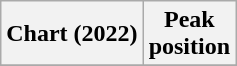<table class="wikitable sortable plainrowheaders" style="text-align:center;">
<tr>
<th scope="col">Chart (2022)</th>
<th scope="col">Peak<br>position</th>
</tr>
<tr>
</tr>
</table>
